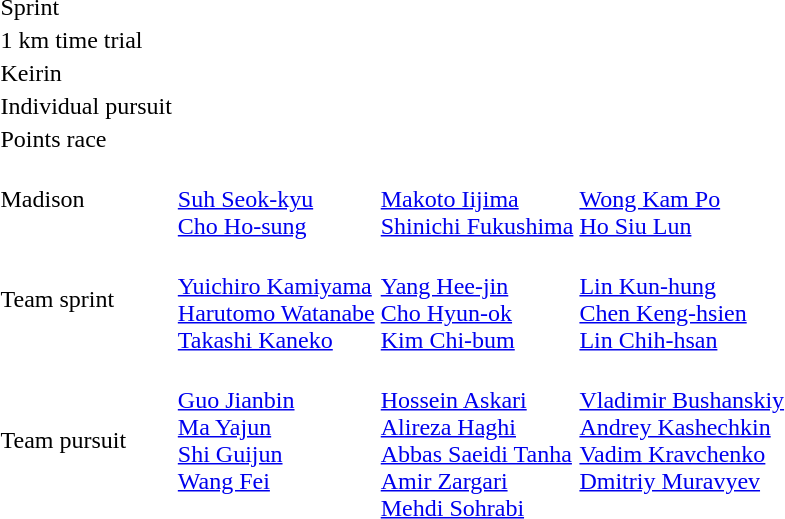<table>
<tr>
<td>Sprint<br></td>
<td></td>
<td></td>
<td></td>
</tr>
<tr>
<td>1 km time trial<br></td>
<td></td>
<td></td>
<td></td>
</tr>
<tr>
<td>Keirin<br></td>
<td></td>
<td></td>
<td></td>
</tr>
<tr>
<td>Individual pursuit<br></td>
<td></td>
<td></td>
<td></td>
</tr>
<tr>
<td>Points race<br></td>
<td></td>
<td></td>
<td></td>
</tr>
<tr>
<td>Madison<br></td>
<td><br><a href='#'>Suh Seok-kyu</a><br><a href='#'>Cho Ho-sung</a></td>
<td><br><a href='#'>Makoto Iijima</a><br><a href='#'>Shinichi Fukushima</a></td>
<td><br><a href='#'>Wong Kam Po</a><br><a href='#'>Ho Siu Lun</a></td>
</tr>
<tr>
<td>Team sprint<br></td>
<td><br><a href='#'>Yuichiro Kamiyama</a><br><a href='#'>Harutomo Watanabe</a><br><a href='#'>Takashi Kaneko</a></td>
<td><br><a href='#'>Yang Hee-jin</a><br><a href='#'>Cho Hyun-ok</a><br><a href='#'>Kim Chi-bum</a></td>
<td><br><a href='#'>Lin Kun-hung</a><br><a href='#'>Chen Keng-hsien</a><br><a href='#'>Lin Chih-hsan</a></td>
</tr>
<tr>
<td>Team pursuit<br></td>
<td valign=top><br><a href='#'>Guo Jianbin</a><br><a href='#'>Ma Yajun</a><br><a href='#'>Shi Guijun</a><br><a href='#'>Wang Fei</a></td>
<td><br><a href='#'>Hossein Askari</a><br><a href='#'>Alireza Haghi</a><br><a href='#'>Abbas Saeidi Tanha</a><br><a href='#'>Amir Zargari</a><br><a href='#'>Mehdi Sohrabi</a></td>
<td valign=top><br><a href='#'>Vladimir Bushanskiy</a><br><a href='#'>Andrey Kashechkin</a><br><a href='#'>Vadim Kravchenko</a><br><a href='#'>Dmitriy Muravyev</a></td>
</tr>
</table>
